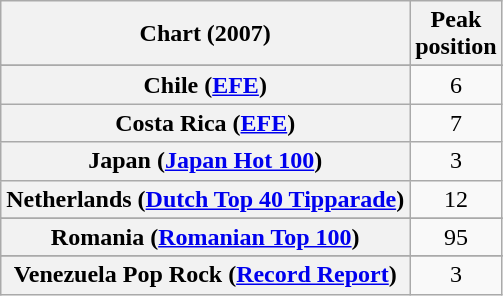<table class="wikitable sortable plainrowheaders" style="text-align:center">
<tr>
<th scope="col">Chart (2007)</th>
<th scope="col">Peak<br>position</th>
</tr>
<tr>
</tr>
<tr>
</tr>
<tr>
</tr>
<tr>
<th scope="row">Chile (<a href='#'>EFE</a>)</th>
<td>6</td>
</tr>
<tr>
<th scope="row">Costa Rica (<a href='#'>EFE</a>)</th>
<td>7</td>
</tr>
<tr>
<th scope="row">Japan (<a href='#'>Japan Hot 100</a>)</th>
<td>3</td>
</tr>
<tr>
<th scope="row">Netherlands (<a href='#'>Dutch Top 40 Tipparade</a>)</th>
<td>12</td>
</tr>
<tr>
</tr>
<tr>
<th scope="row">Romania (<a href='#'>Romanian Top 100</a>)</th>
<td>95</td>
</tr>
<tr>
</tr>
<tr>
</tr>
<tr>
</tr>
<tr>
</tr>
<tr>
</tr>
<tr>
<th scope="row">Venezuela Pop Rock (<a href='#'>Record Report</a>)</th>
<td>3</td>
</tr>
</table>
